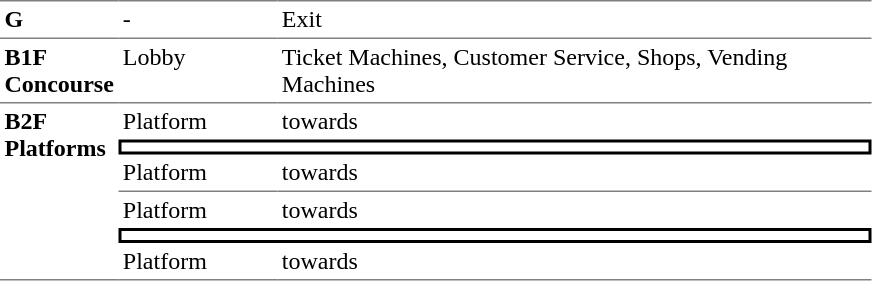<table table border=0 cellspacing=0 cellpadding=3>
<tr>
<td style="border-top:solid 1px gray;" width=50 valign=top><strong>G</strong></td>
<td style="border-top:solid 1px gray;" width=100 valign=top>-</td>
<td style="border-top:solid 1px gray;" width=390 valign=top>Exit</td>
</tr>
<tr>
<td style="border-bottom:solid 1px gray; border-top:solid 1px gray;" valign=top width=50><strong>B1F<br>Concourse</strong></td>
<td style="border-bottom:solid 1px gray; border-top:solid 1px gray;" valign=top width=100>Lobby</td>
<td style="border-bottom:solid 1px gray; border-top:solid 1px gray;" valign=top width=390>Ticket Machines, Customer Service, Shops, Vending Machines</td>
</tr>
<tr>
<td style="border-bottom:solid 1px gray;" rowspan="6" valign=top><strong>B2F<br>Platforms</strong></td>
<td>Platform </td>
<td>  towards  </td>
</tr>
<tr>
<td style="border-right:solid 2px black;border-left:solid 2px black;border-top:solid 2px black;border-bottom:solid 2px black;text-align:center;" colspan=2></td>
</tr>
<tr>
<td style="border-bottom:solid 1px gray;">Platform </td>
<td style="border-bottom:solid 1px gray;">  towards  </td>
</tr>
<tr>
<td>Platform </td>
<td>  towards   </td>
</tr>
<tr>
<td style="border-right:solid 2px black;border-left:solid 2px black;border-top:solid 2px black;border-bottom:solid 2px black;text-align:center;" colspan=2></td>
</tr>
<tr>
<td style="border-bottom:solid 1px gray;">Platform </td>
<td style="border-bottom:solid 1px gray;">  towards   </td>
</tr>
</table>
